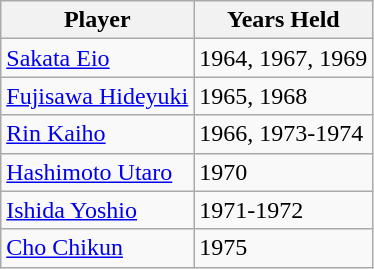<table class="wikitable">
<tr>
<th>Player</th>
<th>Years Held</th>
</tr>
<tr>
<td><a href='#'>Sakata Eio</a></td>
<td>1964, 1967, 1969</td>
</tr>
<tr>
<td><a href='#'>Fujisawa Hideyuki</a></td>
<td>1965, 1968</td>
</tr>
<tr>
<td><a href='#'>Rin Kaiho</a></td>
<td>1966, 1973-1974</td>
</tr>
<tr>
<td><a href='#'>Hashimoto Utaro</a></td>
<td>1970</td>
</tr>
<tr>
<td><a href='#'>Ishida Yoshio</a></td>
<td>1971-1972</td>
</tr>
<tr>
<td><a href='#'>Cho Chikun</a></td>
<td>1975</td>
</tr>
</table>
